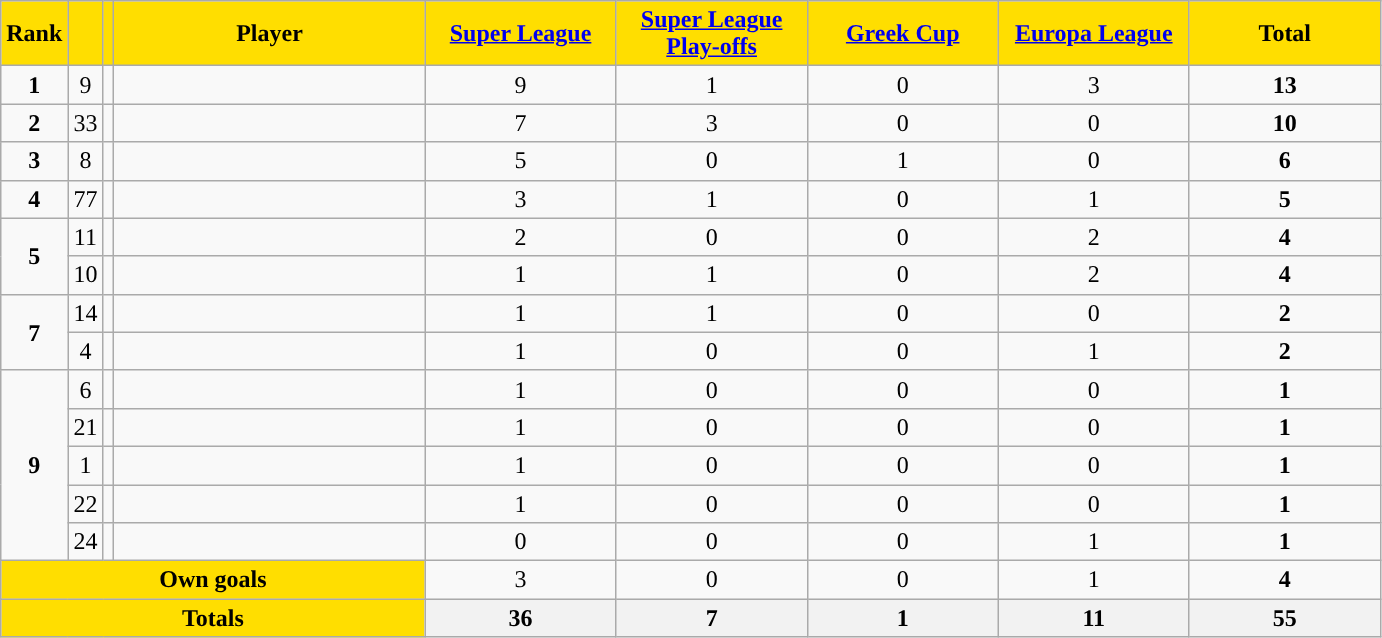<table class="wikitable sortable" style="text-align: center">
<tr>
<th style="background:#FFDE00">Rank</th>
<th style="background:#FFDE00"></th>
<th style="background:#FFDE00"></th>
<th width=200 style="background:#FFDE00">Player</th>
<th width=120 style="background:#FFDE00"><a href='#'>Super League</a></th>
<th width=120 style="background:#FFDE00"><a href='#'>Super League Play-offs</a></th>
<th width=120 style="background:#FFDE00"><a href='#'>Greek Cup</a></th>
<th width=120 style="background:#FFDE00"><a href='#'>Europa League</a></th>
<th width=120 style="background:#FFDE00">Total</th>
</tr>
<tr>
<td><strong>1</strong></td>
<td>9</td>
<td></td>
<td align=left></td>
<td>9</td>
<td>1</td>
<td>0</td>
<td>3</td>
<td><strong>13</strong></td>
</tr>
<tr>
<td><strong>2</strong></td>
<td>33</td>
<td></td>
<td align=left></td>
<td>7</td>
<td>3</td>
<td>0</td>
<td>0</td>
<td><strong>10</strong></td>
</tr>
<tr>
<td><strong>3</strong></td>
<td>8</td>
<td></td>
<td align=left></td>
<td>5</td>
<td>0</td>
<td>1</td>
<td>0</td>
<td><strong>6</strong></td>
</tr>
<tr>
<td><strong>4</strong></td>
<td>77</td>
<td></td>
<td align=left></td>
<td>3</td>
<td>1</td>
<td>0</td>
<td>1</td>
<td><strong>5</strong></td>
</tr>
<tr>
<td rowspan=2><strong>5</strong></td>
<td>11</td>
<td></td>
<td align=left></td>
<td>2</td>
<td>0</td>
<td>0</td>
<td>2</td>
<td><strong>4</strong></td>
</tr>
<tr>
<td>10</td>
<td></td>
<td align=left></td>
<td>1</td>
<td>1</td>
<td>0</td>
<td>2</td>
<td><strong>4</strong></td>
</tr>
<tr>
<td rowspan=2><strong>7</strong></td>
<td>14</td>
<td></td>
<td align=left></td>
<td>1</td>
<td>1</td>
<td>0</td>
<td>0</td>
<td><strong>2</strong></td>
</tr>
<tr>
<td>4</td>
<td></td>
<td align=left></td>
<td>1</td>
<td>0</td>
<td>0</td>
<td>1</td>
<td><strong>2</strong></td>
</tr>
<tr>
<td rowspan=5><strong>9</strong></td>
<td>6</td>
<td></td>
<td align=left></td>
<td>1</td>
<td>0</td>
<td>0</td>
<td>0</td>
<td><strong>1</strong></td>
</tr>
<tr>
<td>21</td>
<td></td>
<td align=left></td>
<td>1</td>
<td>0</td>
<td>0</td>
<td>0</td>
<td><strong>1</strong></td>
</tr>
<tr>
<td>1</td>
<td></td>
<td align=left></td>
<td>1</td>
<td>0</td>
<td>0</td>
<td>0</td>
<td><strong>1</strong></td>
</tr>
<tr>
<td>22</td>
<td></td>
<td align=left></td>
<td>1</td>
<td>0</td>
<td>0</td>
<td>0</td>
<td><strong>1</strong></td>
</tr>
<tr>
<td>24</td>
<td></td>
<td align=left></td>
<td>0</td>
<td>0</td>
<td>0</td>
<td>1</td>
<td><strong>1</strong></td>
</tr>
<tr class="sortbottom">
<td colspan=4 style="background:#FFDE00"><strong>Own goals</strong></td>
<td>3</td>
<td>0</td>
<td>0</td>
<td>1</td>
<td><strong>4</strong></td>
</tr>
<tr class="sortbottom">
<th colspan=4 style="background:#FFDE00"><strong>Totals</strong></th>
<th><strong>36</strong></th>
<th><strong> 7</strong></th>
<th><strong> 1</strong></th>
<th><strong>11</strong></th>
<th><strong>55</strong></th>
</tr>
</table>
